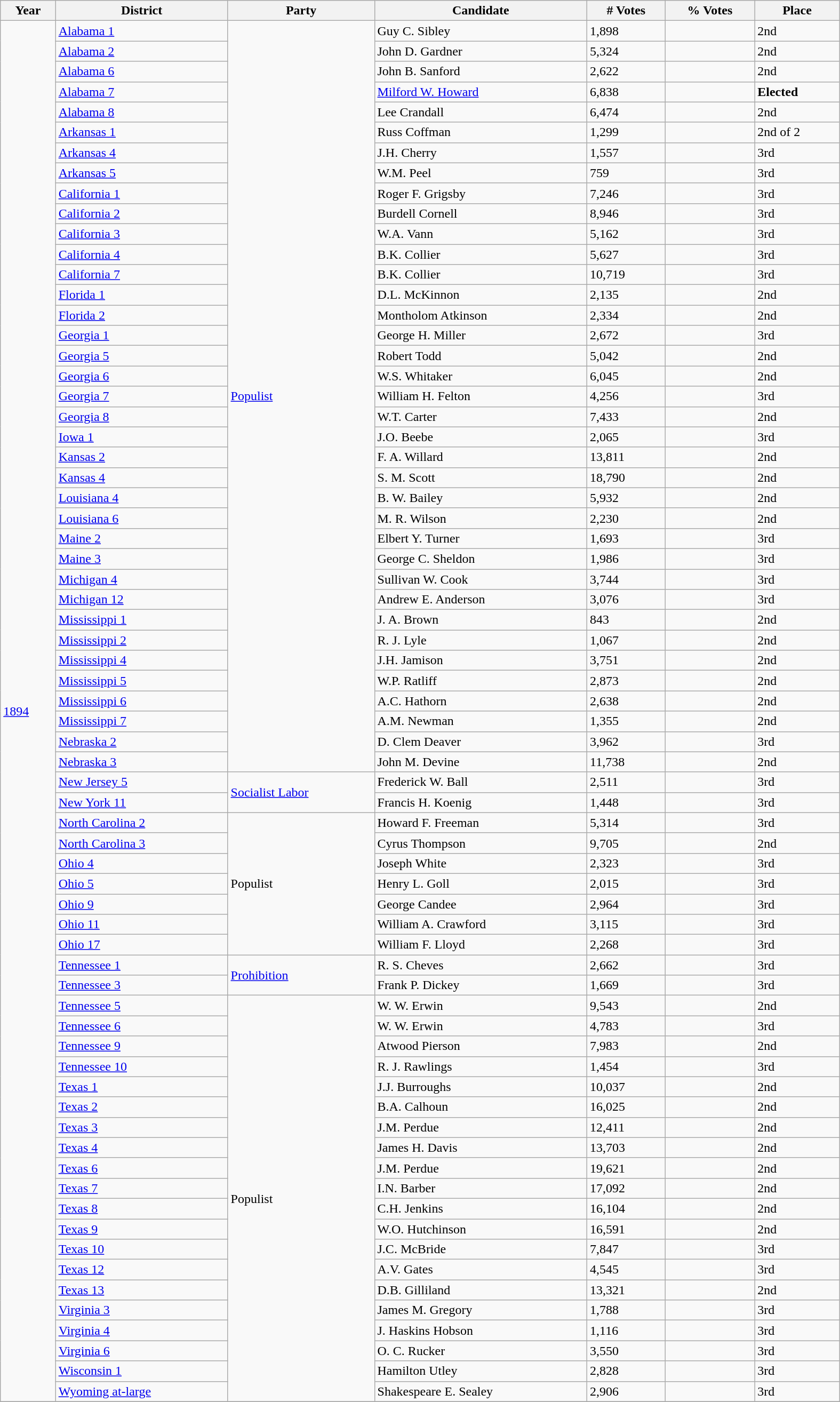<table class="wikitable sortable collapsible collapsed" style="width:1050px">
<tr>
<th>Year</th>
<th>District</th>
<th>Party</th>
<th>Candidate</th>
<th># Votes</th>
<th>% Votes</th>
<th>Place</th>
</tr>
<tr>
<td rowspan=68><a href='#'>1894</a></td>
<td><a href='#'>Alabama 1</a></td>
<td rowspan=37><a href='#'>Populist</a></td>
<td>Guy C. Sibley</td>
<td>1,898</td>
<td></td>
<td>2nd</td>
</tr>
<tr>
<td><a href='#'>Alabama 2</a></td>
<td>John D. Gardner</td>
<td>5,324</td>
<td></td>
<td>2nd</td>
</tr>
<tr>
<td><a href='#'>Alabama 6</a></td>
<td>John B. Sanford</td>
<td>2,622</td>
<td></td>
<td>2nd</td>
</tr>
<tr>
<td><a href='#'>Alabama 7</a></td>
<td><a href='#'>Milford W. Howard</a></td>
<td>6,838</td>
<td></td>
<td data-sort-value="1st"><strong>Elected</strong></td>
</tr>
<tr>
<td><a href='#'>Alabama 8</a></td>
<td>Lee Crandall</td>
<td>6,474</td>
<td></td>
<td>2nd</td>
</tr>
<tr>
<td><a href='#'>Arkansas 1</a></td>
<td>Russ Coffman</td>
<td>1,299</td>
<td></td>
<td>2nd of 2</td>
</tr>
<tr>
<td><a href='#'>Arkansas 4</a></td>
<td>J.H. Cherry</td>
<td>1,557</td>
<td></td>
<td>3rd</td>
</tr>
<tr>
<td><a href='#'>Arkansas 5</a></td>
<td>W.M. Peel</td>
<td>759</td>
<td></td>
<td>3rd</td>
</tr>
<tr>
<td><a href='#'>California 1</a></td>
<td>Roger F. Grigsby</td>
<td>7,246</td>
<td></td>
<td>3rd</td>
</tr>
<tr>
<td><a href='#'>California 2</a></td>
<td>Burdell Cornell</td>
<td>8,946</td>
<td></td>
<td>3rd</td>
</tr>
<tr>
<td><a href='#'>California 3</a></td>
<td>W.A. Vann</td>
<td>5,162</td>
<td></td>
<td>3rd</td>
</tr>
<tr>
<td><a href='#'>California 4</a></td>
<td>B.K. Collier</td>
<td>5,627</td>
<td></td>
<td>3rd</td>
</tr>
<tr>
<td><a href='#'>California 7</a></td>
<td>B.K. Collier</td>
<td>10,719</td>
<td></td>
<td>3rd</td>
</tr>
<tr>
<td><a href='#'>Florida 1</a></td>
<td>D.L. McKinnon</td>
<td>2,135</td>
<td></td>
<td>2nd</td>
</tr>
<tr>
<td><a href='#'>Florida 2</a></td>
<td>Montholom Atkinson</td>
<td>2,334</td>
<td></td>
<td>2nd</td>
</tr>
<tr>
<td><a href='#'>Georgia 1</a></td>
<td>George H. Miller</td>
<td>2,672</td>
<td></td>
<td>3rd</td>
</tr>
<tr>
<td><a href='#'>Georgia 5</a></td>
<td>Robert Todd</td>
<td>5,042</td>
<td></td>
<td>2nd</td>
</tr>
<tr>
<td><a href='#'>Georgia 6</a></td>
<td>W.S. Whitaker</td>
<td>6,045</td>
<td></td>
<td>2nd</td>
</tr>
<tr>
<td><a href='#'>Georgia 7</a></td>
<td>William H. Felton</td>
<td>4,256</td>
<td></td>
<td>3rd</td>
</tr>
<tr>
<td><a href='#'>Georgia 8</a></td>
<td>W.T. Carter</td>
<td>7,433</td>
<td></td>
<td>2nd</td>
</tr>
<tr>
<td><a href='#'>Iowa 1</a></td>
<td>J.O. Beebe</td>
<td>2,065</td>
<td></td>
<td>3rd</td>
</tr>
<tr>
<td><a href='#'>Kansas 2</a></td>
<td>F. A. Willard</td>
<td>13,811</td>
<td></td>
<td>2nd</td>
</tr>
<tr>
<td><a href='#'>Kansas 4</a></td>
<td>S. M. Scott</td>
<td>18,790</td>
<td></td>
<td>2nd</td>
</tr>
<tr>
<td><a href='#'>Louisiana 4</a></td>
<td>B. W. Bailey</td>
<td>5,932</td>
<td></td>
<td>2nd</td>
</tr>
<tr>
<td><a href='#'>Louisiana 6</a></td>
<td>M. R. Wilson</td>
<td>2,230</td>
<td></td>
<td>2nd</td>
</tr>
<tr>
<td><a href='#'>Maine 2</a></td>
<td>Elbert Y. Turner</td>
<td>1,693</td>
<td></td>
<td>3rd</td>
</tr>
<tr>
<td><a href='#'>Maine 3</a></td>
<td>George C. Sheldon</td>
<td>1,986</td>
<td></td>
<td>3rd</td>
</tr>
<tr>
<td><a href='#'>Michigan 4</a></td>
<td>Sullivan W. Cook</td>
<td>3,744</td>
<td></td>
<td>3rd</td>
</tr>
<tr>
<td><a href='#'>Michigan 12</a></td>
<td>Andrew E. Anderson</td>
<td>3,076</td>
<td></td>
<td>3rd</td>
</tr>
<tr>
<td><a href='#'>Mississippi 1</a></td>
<td>J. A. Brown</td>
<td>843</td>
<td></td>
<td>2nd</td>
</tr>
<tr>
<td><a href='#'>Mississippi 2</a></td>
<td>R. J. Lyle</td>
<td>1,067</td>
<td></td>
<td>2nd</td>
</tr>
<tr>
<td><a href='#'>Mississippi 4</a></td>
<td>J.H. Jamison</td>
<td>3,751</td>
<td></td>
<td>2nd</td>
</tr>
<tr>
<td><a href='#'>Mississippi 5</a></td>
<td>W.P. Ratliff</td>
<td>2,873</td>
<td></td>
<td>2nd</td>
</tr>
<tr>
<td><a href='#'>Mississippi 6</a></td>
<td>A.C. Hathorn</td>
<td>2,638</td>
<td></td>
<td>2nd</td>
</tr>
<tr>
<td><a href='#'>Mississippi 7</a></td>
<td>A.M. Newman</td>
<td>1,355</td>
<td></td>
<td>2nd</td>
</tr>
<tr>
<td><a href='#'>Nebraska 2</a></td>
<td>D. Clem Deaver</td>
<td>3,962</td>
<td></td>
<td>3rd</td>
</tr>
<tr>
<td><a href='#'>Nebraska 3</a></td>
<td>John M. Devine</td>
<td>11,738</td>
<td></td>
<td>2nd</td>
</tr>
<tr>
<td><a href='#'>New Jersey 5</a></td>
<td rowspan=2><a href='#'>Socialist Labor</a></td>
<td>Frederick W. Ball</td>
<td>2,511</td>
<td></td>
<td>3rd</td>
</tr>
<tr>
<td><a href='#'>New York 11</a></td>
<td>Francis H. Koenig</td>
<td>1,448</td>
<td></td>
<td>3rd</td>
</tr>
<tr>
<td><a href='#'>North Carolina 2</a></td>
<td rowspan=7>Populist</td>
<td>Howard F. Freeman</td>
<td>5,314</td>
<td></td>
<td>3rd</td>
</tr>
<tr>
<td><a href='#'>North Carolina 3</a></td>
<td>Cyrus Thompson</td>
<td>9,705</td>
<td></td>
<td>2nd</td>
</tr>
<tr>
<td><a href='#'>Ohio 4</a></td>
<td>Joseph White</td>
<td>2,323</td>
<td></td>
<td>3rd</td>
</tr>
<tr>
<td><a href='#'>Ohio 5</a></td>
<td>Henry L. Goll</td>
<td>2,015</td>
<td></td>
<td>3rd</td>
</tr>
<tr>
<td><a href='#'>Ohio 9</a></td>
<td>George Candee</td>
<td>2,964</td>
<td></td>
<td>3rd</td>
</tr>
<tr>
<td><a href='#'>Ohio 11</a></td>
<td>William A. Crawford</td>
<td>3,115</td>
<td></td>
<td>3rd</td>
</tr>
<tr>
<td><a href='#'>Ohio 17</a></td>
<td>William F. Lloyd</td>
<td>2,268</td>
<td></td>
<td>3rd</td>
</tr>
<tr>
<td><a href='#'>Tennessee 1</a></td>
<td rowspan=2><a href='#'>Prohibition</a></td>
<td>R. S. Cheves</td>
<td>2,662</td>
<td></td>
<td>3rd</td>
</tr>
<tr>
<td><a href='#'>Tennessee 3</a></td>
<td>Frank P. Dickey</td>
<td>1,669</td>
<td></td>
<td>3rd</td>
</tr>
<tr>
<td><a href='#'>Tennessee 5</a></td>
<td rowspan=20>Populist</td>
<td>W. W. Erwin</td>
<td>9,543</td>
<td></td>
<td>2nd</td>
</tr>
<tr>
<td><a href='#'>Tennessee 6</a></td>
<td>W. W. Erwin</td>
<td>4,783</td>
<td></td>
<td>3rd</td>
</tr>
<tr>
<td><a href='#'>Tennessee 9</a></td>
<td>Atwood Pierson</td>
<td>7,983</td>
<td></td>
<td>2nd</td>
</tr>
<tr>
<td><a href='#'>Tennessee 10</a></td>
<td>R. J. Rawlings</td>
<td>1,454</td>
<td></td>
<td>3rd</td>
</tr>
<tr>
<td><a href='#'>Texas 1</a></td>
<td>J.J. Burroughs</td>
<td>10,037</td>
<td></td>
<td>2nd</td>
</tr>
<tr>
<td><a href='#'>Texas 2</a></td>
<td>B.A. Calhoun</td>
<td>16,025</td>
<td></td>
<td>2nd</td>
</tr>
<tr>
<td><a href='#'>Texas 3</a></td>
<td>J.M. Perdue</td>
<td>12,411</td>
<td></td>
<td>2nd</td>
</tr>
<tr>
<td><a href='#'>Texas 4</a></td>
<td>James H. Davis</td>
<td>13,703</td>
<td></td>
<td>2nd</td>
</tr>
<tr>
<td><a href='#'>Texas 6</a></td>
<td>J.M. Perdue</td>
<td>19,621</td>
<td></td>
<td>2nd</td>
</tr>
<tr>
<td><a href='#'>Texas 7</a></td>
<td>I.N. Barber</td>
<td>17,092</td>
<td></td>
<td>2nd</td>
</tr>
<tr>
<td><a href='#'>Texas 8</a></td>
<td>C.H. Jenkins</td>
<td>16,104</td>
<td></td>
<td>2nd</td>
</tr>
<tr>
<td><a href='#'>Texas 9</a></td>
<td>W.O. Hutchinson</td>
<td>16,591</td>
<td></td>
<td>2nd</td>
</tr>
<tr>
<td><a href='#'>Texas 10</a></td>
<td>J.C. McBride</td>
<td>7,847</td>
<td></td>
<td>3rd</td>
</tr>
<tr>
<td><a href='#'>Texas 12</a></td>
<td>A.V. Gates</td>
<td>4,545</td>
<td></td>
<td>3rd</td>
</tr>
<tr>
<td><a href='#'>Texas 13</a></td>
<td>D.B. Gilliland</td>
<td>13,321</td>
<td></td>
<td>2nd</td>
</tr>
<tr>
<td><a href='#'>Virginia 3</a></td>
<td>James M. Gregory</td>
<td>1,788</td>
<td></td>
<td>3rd</td>
</tr>
<tr>
<td><a href='#'>Virginia 4</a></td>
<td>J. Haskins Hobson</td>
<td>1,116</td>
<td></td>
<td>3rd</td>
</tr>
<tr>
<td><a href='#'>Virginia 6</a></td>
<td>O. C. Rucker</td>
<td>3,550</td>
<td></td>
<td>3rd</td>
</tr>
<tr>
<td><a href='#'>Wisconsin 1</a></td>
<td>Hamilton Utley</td>
<td>2,828</td>
<td></td>
<td>3rd</td>
</tr>
<tr>
<td><a href='#'>Wyoming at-large</a></td>
<td>Shakespeare E. Sealey</td>
<td>2,906</td>
<td></td>
<td>3rd</td>
</tr>
<tr>
</tr>
</table>
